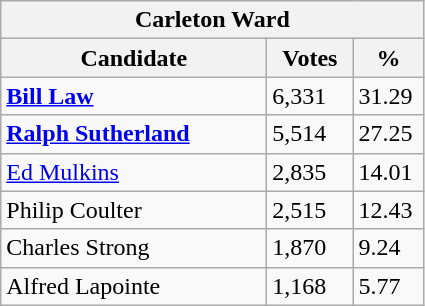<table class="wikitable">
<tr>
<th colspan="3">Carleton Ward</th>
</tr>
<tr>
<th style="width: 170px">Candidate</th>
<th style="width: 50px">Votes</th>
<th style="width: 40px">%</th>
</tr>
<tr>
<td><strong><a href='#'>Bill Law</a></strong></td>
<td>6,331</td>
<td>31.29</td>
</tr>
<tr>
<td><strong><a href='#'>Ralph Sutherland</a></strong></td>
<td>5,514</td>
<td>27.25</td>
</tr>
<tr>
<td><a href='#'>Ed Mulkins</a></td>
<td>2,835</td>
<td>14.01</td>
</tr>
<tr>
<td>Philip Coulter</td>
<td>2,515</td>
<td>12.43</td>
</tr>
<tr>
<td>Charles Strong</td>
<td>1,870</td>
<td>9.24</td>
</tr>
<tr>
<td>Alfred Lapointe</td>
<td>1,168</td>
<td>5.77</td>
</tr>
</table>
